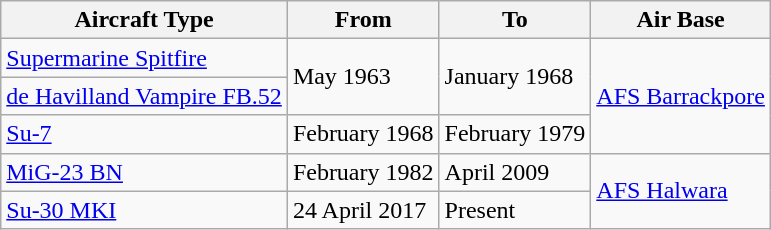<table class="wikitable">
<tr>
<th>Aircraft Type</th>
<th>From</th>
<th>To</th>
<th>Air Base</th>
</tr>
<tr>
<td><a href='#'>Supermarine Spitfire</a></td>
<td rowspan='2'>May 1963</td>
<td rowspan='2'>January 1968</td>
<td rowspan='3'><a href='#'>AFS Barrackpore</a></td>
</tr>
<tr>
<td><a href='#'>de Havilland Vampire FB.52</a></td>
</tr>
<tr>
<td><a href='#'>Su-7</a></td>
<td>February 1968</td>
<td>February 1979</td>
</tr>
<tr>
<td><a href='#'>MiG-23 BN</a></td>
<td>February 1982</td>
<td>April 2009</td>
<td rowspan='2'><a href='#'>AFS Halwara</a></td>
</tr>
<tr>
<td><a href='#'>Su-30 MKI</a></td>
<td>24 April 2017</td>
<td>Present</td>
</tr>
</table>
